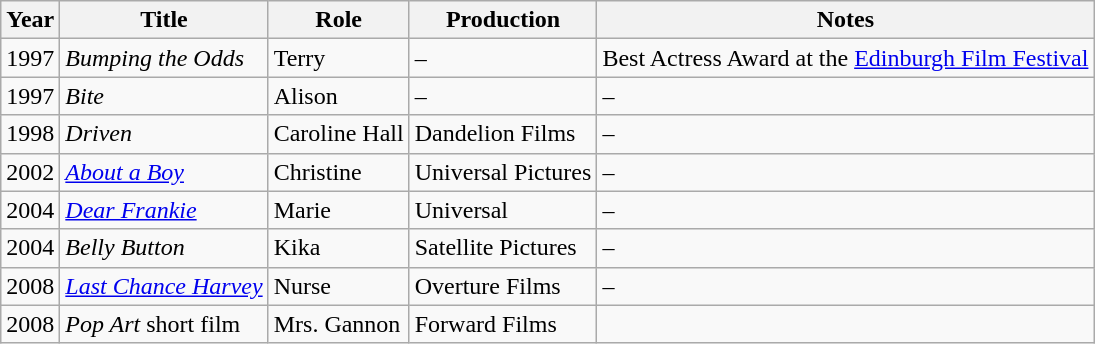<table class="wikitable sortable">
<tr>
<th>Year</th>
<th>Title</th>
<th>Role</th>
<th>Production</th>
<th>Notes</th>
</tr>
<tr>
<td>1997</td>
<td><em>Bumping the Odds</em></td>
<td>Terry</td>
<td>–</td>
<td>Best Actress Award at the <a href='#'>Edinburgh Film Festival</a></td>
</tr>
<tr>
<td>1997</td>
<td><em>Bite</em></td>
<td>Alison</td>
<td>–</td>
<td>–</td>
</tr>
<tr>
<td>1998</td>
<td><em>Driven</em></td>
<td>Caroline Hall</td>
<td>Dandelion Films</td>
<td>–</td>
</tr>
<tr>
<td>2002</td>
<td><em><a href='#'>About a Boy</a></em></td>
<td>Christine</td>
<td>Universal Pictures</td>
<td>–</td>
</tr>
<tr>
<td>2004</td>
<td><em><a href='#'>Dear Frankie</a></em></td>
<td>Marie</td>
<td>Universal</td>
<td>–</td>
</tr>
<tr>
<td>2004</td>
<td><em>Belly Button</em></td>
<td>Kika</td>
<td>Satellite Pictures</td>
<td>–</td>
</tr>
<tr>
<td>2008</td>
<td><em><a href='#'>Last Chance Harvey</a></em></td>
<td>Nurse</td>
<td>Overture Films</td>
<td>–</td>
</tr>
<tr>
<td>2008</td>
<td><em>Pop Art</em> short film</td>
<td>Mrs. Gannon</td>
<td>Forward Films</td>
<td></td>
</tr>
</table>
